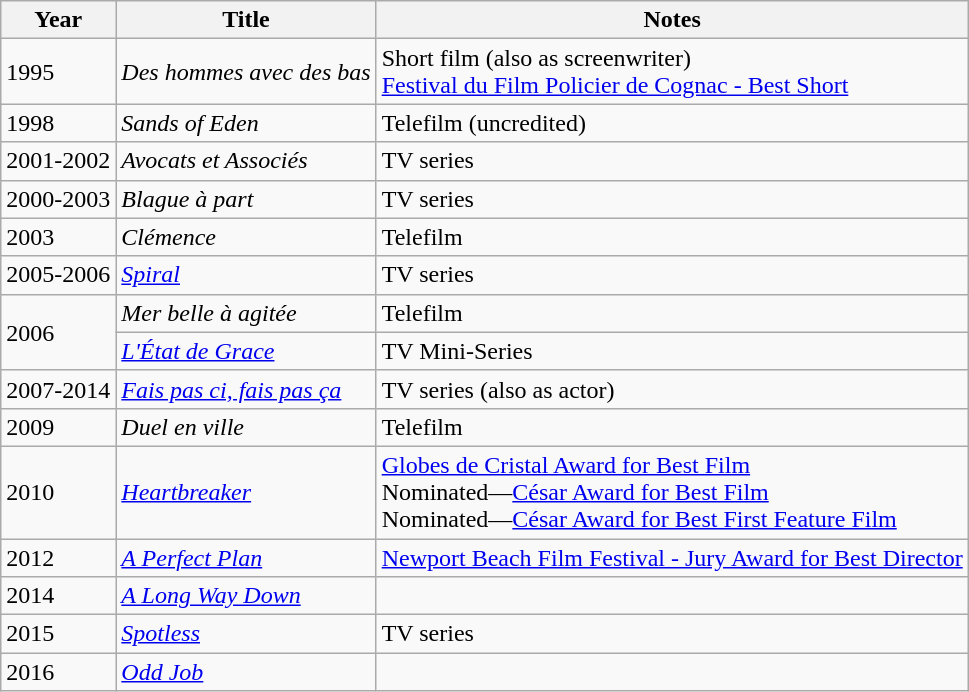<table class="wikitable sortable">
<tr>
<th>Year</th>
<th>Title</th>
<th class="unsortable">Notes</th>
</tr>
<tr>
<td>1995</td>
<td><em>Des hommes avec des bas</em></td>
<td>Short film (also as screenwriter)<br><a href='#'>Festival du Film Policier de Cognac - Best Short</a></td>
</tr>
<tr>
<td>1998</td>
<td><em>Sands of Eden</em></td>
<td>Telefilm (uncredited)</td>
</tr>
<tr>
<td>2001-2002</td>
<td><em>Avocats et Associés</em></td>
<td>TV series</td>
</tr>
<tr>
<td>2000-2003</td>
<td><em>Blague à part</em></td>
<td>TV series</td>
</tr>
<tr>
<td>2003</td>
<td><em>Clémence</em></td>
<td>Telefilm</td>
</tr>
<tr>
<td>2005-2006</td>
<td><em><a href='#'>Spiral</a></em></td>
<td>TV series</td>
</tr>
<tr>
<td rowspan=2>2006</td>
<td><em>Mer belle à agitée</em></td>
<td>Telefilm</td>
</tr>
<tr>
<td><em><a href='#'>L'État de Grace</a></em></td>
<td>TV Mini-Series</td>
</tr>
<tr>
<td>2007-2014</td>
<td><em><a href='#'>Fais pas ci, fais pas ça</a></em></td>
<td>TV series (also as actor)</td>
</tr>
<tr>
<td>2009</td>
<td><em>Duel en ville</em></td>
<td>Telefilm</td>
</tr>
<tr>
<td>2010</td>
<td><em><a href='#'>Heartbreaker</a></em></td>
<td><a href='#'>Globes de Cristal Award for Best Film</a><br>Nominated—<a href='#'>César Award for Best Film</a><br>Nominated—<a href='#'>César Award for Best First Feature Film</a></td>
</tr>
<tr>
<td>2012</td>
<td><em><a href='#'>A Perfect Plan</a></em></td>
<td><a href='#'>Newport Beach Film Festival - Jury Award for Best Director</a></td>
</tr>
<tr>
<td>2014</td>
<td><em><a href='#'>A Long Way Down</a></em></td>
<td></td>
</tr>
<tr>
<td>2015</td>
<td><em><a href='#'>Spotless</a></em></td>
<td>TV series</td>
</tr>
<tr>
<td>2016</td>
<td><em><a href='#'>Odd Job</a></em></td>
<td></td>
</tr>
</table>
